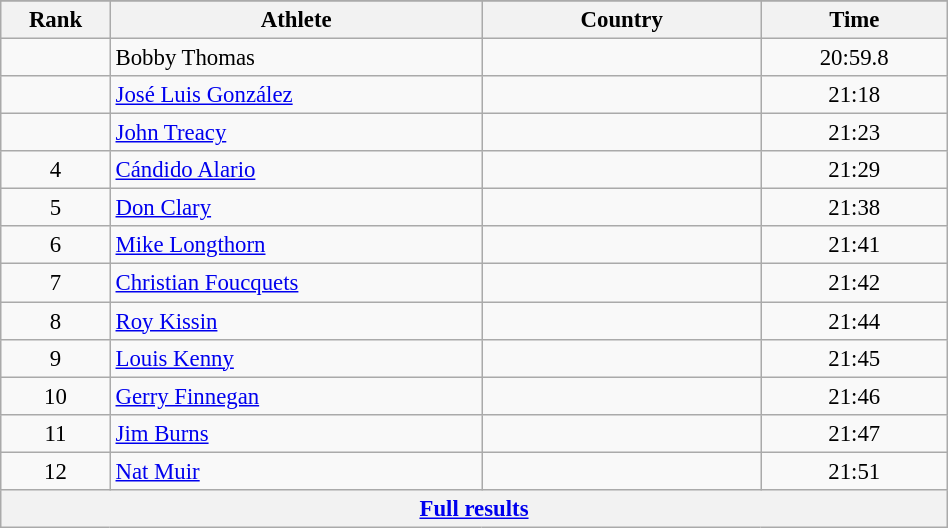<table class="wikitable sortable" style=" text-align:center; font-size:95%;" width="50%">
<tr>
</tr>
<tr>
<th width=5%>Rank</th>
<th width=20%>Athlete</th>
<th width=15%>Country</th>
<th width=10%>Time</th>
</tr>
<tr>
<td align=center></td>
<td align=left>Bobby Thomas</td>
<td align=left></td>
<td>20:59.8</td>
</tr>
<tr>
<td align=center></td>
<td align=left><a href='#'>José Luis González</a></td>
<td align=left></td>
<td>21:18</td>
</tr>
<tr>
<td align=center></td>
<td align=left><a href='#'>John Treacy</a></td>
<td align=left></td>
<td>21:23</td>
</tr>
<tr>
<td align=center>4</td>
<td align=left><a href='#'>Cándido Alario</a></td>
<td align=left></td>
<td>21:29</td>
</tr>
<tr>
<td align=center>5</td>
<td align=left><a href='#'>Don Clary</a></td>
<td align=left></td>
<td>21:38</td>
</tr>
<tr>
<td align=center>6</td>
<td align=left><a href='#'>Mike Longthorn</a></td>
<td align=left></td>
<td>21:41</td>
</tr>
<tr>
<td align=center>7</td>
<td align=left><a href='#'>Christian Foucquets</a></td>
<td align=left></td>
<td>21:42</td>
</tr>
<tr>
<td align=center>8</td>
<td align=left><a href='#'>Roy Kissin</a></td>
<td align=left></td>
<td>21:44</td>
</tr>
<tr>
<td align=center>9</td>
<td align=left><a href='#'>Louis Kenny</a></td>
<td align=left></td>
<td>21:45</td>
</tr>
<tr>
<td align=center>10</td>
<td align=left><a href='#'>Gerry Finnegan</a></td>
<td align=left></td>
<td>21:46</td>
</tr>
<tr>
<td align=center>11</td>
<td align=left><a href='#'>Jim Burns</a></td>
<td align=left></td>
<td>21:47</td>
</tr>
<tr>
<td align=center>12</td>
<td align=left><a href='#'>Nat Muir</a></td>
<td align=left></td>
<td>21:51</td>
</tr>
<tr class="sortbottom">
<th colspan=4 align=center><a href='#'>Full results</a></th>
</tr>
</table>
